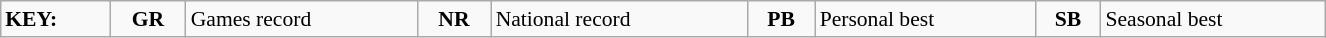<table class="wikitable" style="margin:0.5em auto; font-size:90%; position:relative;" width=70%>
<tr>
<td><strong>KEY:</strong></td>
<td align=center><strong>GR</strong></td>
<td>Games record</td>
<td align=center><strong>NR</strong></td>
<td>National record</td>
<td align=center><strong>PB</strong></td>
<td>Personal best</td>
<td align=center><strong>SB</strong></td>
<td>Seasonal best</td>
</tr>
</table>
